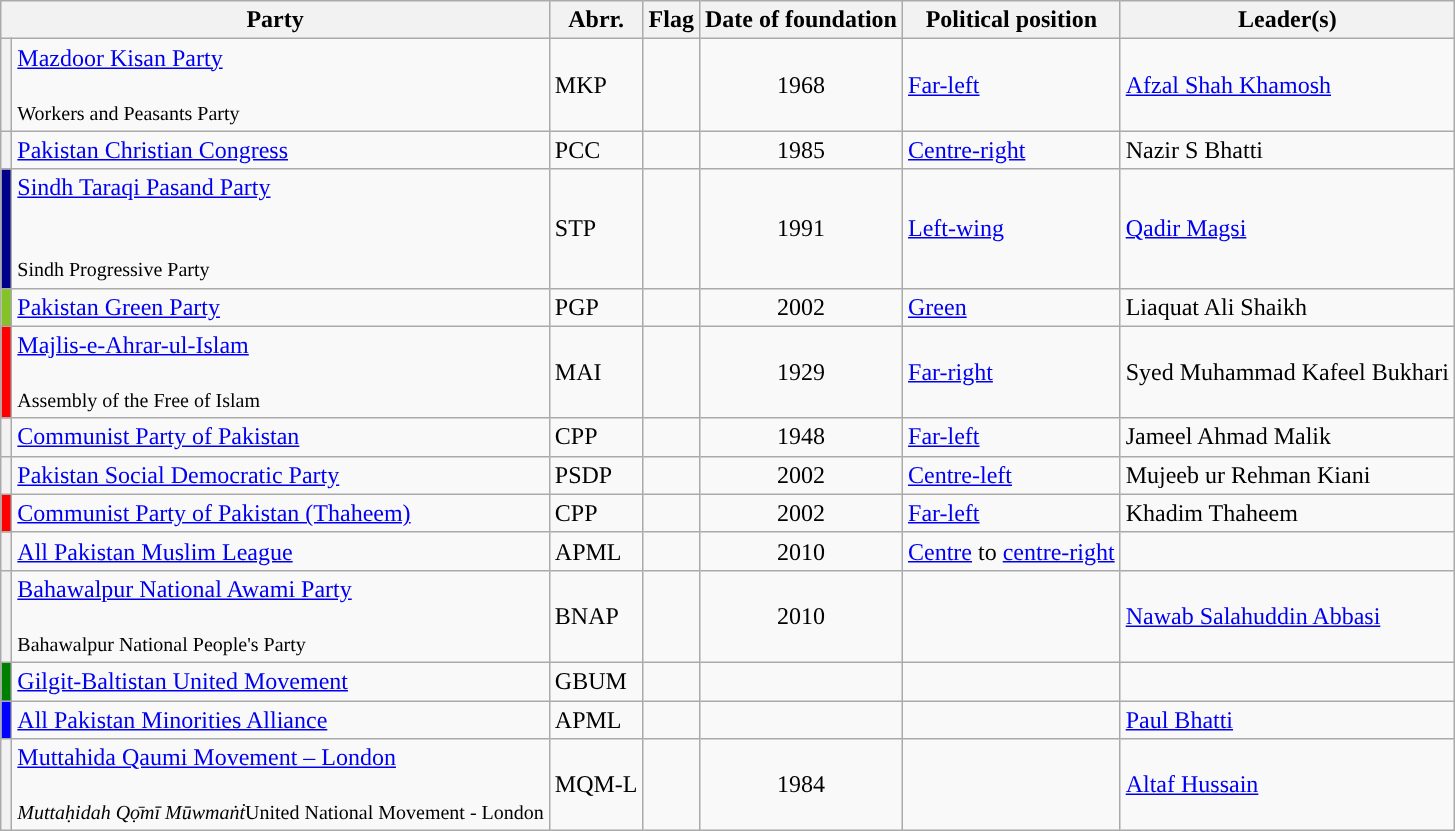<table class="wikitable sortable">
<tr>
<th colspan="2" class="unsortable" scope="col" style="width:20px; text-align:center;">Party</th>
<th>Abrr.</th>
<th>Flag</th>
<th>Date of foundation</th>
<th class="unsortable" scope="col">Political position</th>
<th>Leader(s)</th>
</tr>
<tr>
<th style="background-color: "></th>
<td><a href='#'>Mazdoor Kisan Party</a><br><br><small>Workers and Peasants Party</small></td>
<td>MKP</td>
<td></td>
<td align="center">1968</td>
<td><a href='#'>Far-left</a></td>
<td><a href='#'>Afzal Shah Khamosh</a></td>
</tr>
<tr>
<th style="background-color: "></th>
<td><a href='#'>Pakistan Christian Congress</a><br></td>
<td>PCC</td>
<td></td>
<td align="center">1985</td>
<td><a href='#'>Centre-right</a></td>
<td>Nazir S Bhatti</td>
</tr>
<tr>
<th style="background-color: #00008b"></th>
<td><a href='#'>Sindh Taraqi Pasand Party</a><br><br><br><small>Sindh Progressive Party</small></td>
<td>STP</td>
<td></td>
<td align="center">1991</td>
<td><a href='#'>Left-wing</a></td>
<td><a href='#'>Qadir Magsi</a></td>
</tr>
<tr>
<th style="background-color: #83C327"></th>
<td><a href='#'>Pakistan Green Party</a><br></td>
<td>PGP</td>
<td></td>
<td align="center">2002</td>
<td><a href='#'>Green</a></td>
<td>Liaquat Ali Shaikh</td>
</tr>
<tr>
<th style="background-color: red"></th>
<td><a href='#'>Majlis-e-Ahrar-ul-Islam</a><br><br><small>Assembly of the Free of Islam</small></td>
<td>MAI</td>
<td></td>
<td align="center">1929</td>
<td><a href='#'>Far-right</a></td>
<td>Syed Muhammad Kafeel Bukhari</td>
</tr>
<tr>
<th style="background-color: "></th>
<td><a href='#'>Communist Party of Pakistan</a><br></td>
<td>CPP</td>
<td></td>
<td align="center">1948</td>
<td><a href='#'>Far-left</a></td>
<td>Jameel Ahmad Malik</td>
</tr>
<tr>
<th style="background-color:"></th>
<td><a href='#'>Pakistan Social Democratic Party</a><br></td>
<td>PSDP</td>
<td></td>
<td align="center">2002</td>
<td><a href='#'>Centre-left</a></td>
<td>Mujeeb ur Rehman Kiani</td>
</tr>
<tr>
<th style="background-color: red"></th>
<td><a href='#'>Communist Party of Pakistan (Thaheem)</a><br></td>
<td>CPP</td>
<td></td>
<td align="center">2002</td>
<td><a href='#'>Far-left</a></td>
<td>Khadim Thaheem</td>
</tr>
<tr>
<th style="background-color: "></th>
<td><a href='#'>All Pakistan Muslim League</a><br></td>
<td>APML</td>
<td></td>
<td align=center>2010</td>
<td><a href='#'>Centre</a> to <a href='#'>centre-right</a></td>
<td></td>
</tr>
<tr>
<th style="background-color: "></th>
<td><a href='#'>Bahawalpur National Awami Party</a><br><br><small>Bahawalpur National People's Party</small></td>
<td>BNAP</td>
<td></td>
<td align=center>2010</td>
<td></td>
<td><a href='#'>Nawab Salahuddin Abbasi</a></td>
</tr>
<tr>
<th style="background-color: green"></th>
<td><a href='#'>Gilgit-Baltistan United Movement</a></td>
<td>GBUM</td>
<td></td>
<td></td>
<td></td>
<td></td>
</tr>
<tr>
<th style="background-color: blue"></th>
<td><a href='#'>All Pakistan Minorities Alliance</a><br></td>
<td>APML</td>
<td></td>
<td align=center></td>
<td></td>
<td><a href='#'>Paul Bhatti</a></td>
</tr>
<tr>
<th style="background-color: "></th>
<td><a href='#'>Muttahida Qaumi Movement – London</a><br><br><small><em>Muttaḥidah Qọ&#x304;mī Mūwmaṅṫ</em></small><small>United National Movement - London</small></td>
<td>MQM-L</td>
<td></td>
<td align=center>1984</td>
<td></td>
<td><a href='#'>Altaf Hussain</a></td>
</tr>
</table>
